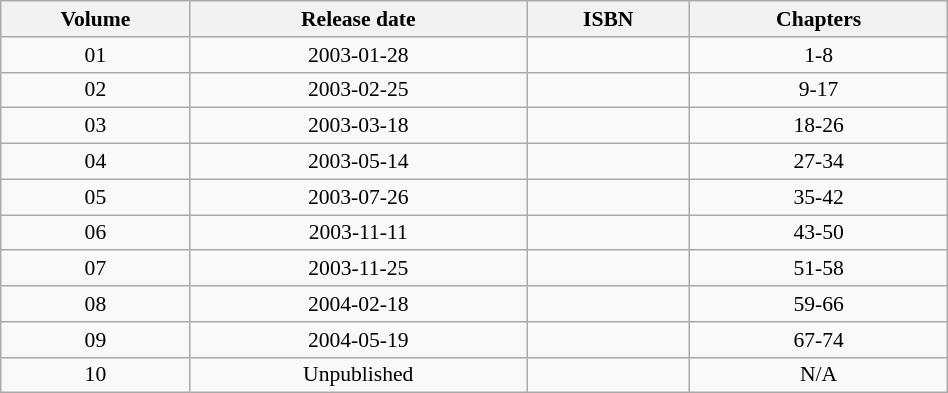<table class="wikitable" width="50%" style="font-size:90%;">
<tr>
<th width="20%">Volume</th>
<th>Release date</th>
<th>ISBN</th>
<th>Chapters</th>
</tr>
<tr align="center">
<td>01</td>
<td>2003-01-28</td>
<td></td>
<td>1-8</td>
</tr>
<tr align="center">
<td>02</td>
<td>2003-02-25</td>
<td></td>
<td>9-17</td>
</tr>
<tr align="center">
<td>03</td>
<td>2003-03-18</td>
<td></td>
<td>18-26</td>
</tr>
<tr align="center">
<td>04</td>
<td>2003-05-14</td>
<td></td>
<td>27-34</td>
</tr>
<tr align="center">
<td>05</td>
<td>2003-07-26</td>
<td></td>
<td>35-42</td>
</tr>
<tr align="center">
<td>06</td>
<td>2003-11-11</td>
<td></td>
<td>43-50</td>
</tr>
<tr align="center">
<td>07</td>
<td>2003-11-25</td>
<td></td>
<td>51-58</td>
</tr>
<tr align="center">
<td>08</td>
<td>2004-02-18</td>
<td></td>
<td>59-66</td>
</tr>
<tr align="center">
<td>09</td>
<td>2004-05-19</td>
<td></td>
<td>67-74</td>
</tr>
<tr align="center">
<td>10</td>
<td>Unpublished</td>
<td></td>
<td>N/A</td>
</tr>
</table>
